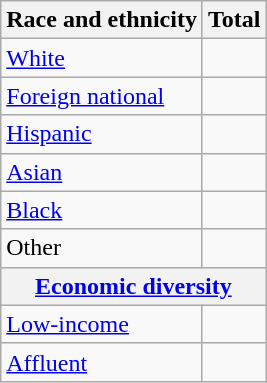<table class="wikitable floatright sortable collapsible"; text-align:right; font-size:80%;">
<tr>
<th>Race and ethnicity</th>
<th colspan="2" data-sort-type=number>Total</th>
</tr>
<tr>
<td><a href='#'>White</a></td>
<td align=right></td>
</tr>
<tr>
<td><a href='#'>Foreign national</a></td>
<td align=right></td>
</tr>
<tr>
<td><a href='#'>Hispanic</a></td>
<td align=right></td>
</tr>
<tr>
<td><a href='#'>Asian</a></td>
<td align=right></td>
</tr>
<tr>
<td><a href='#'>Black</a></td>
<td align=right></td>
</tr>
<tr>
<td>Other</td>
<td align=right></td>
</tr>
<tr>
<th colspan="4" data-sort-type=number><a href='#'>Economic diversity</a></th>
</tr>
<tr>
<td><a href='#'>Low-income</a></td>
<td align=right></td>
</tr>
<tr>
<td><a href='#'>Affluent</a></td>
<td align=right></td>
</tr>
</table>
